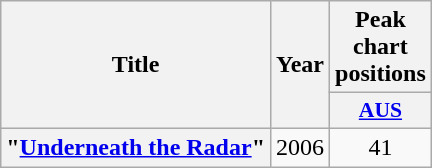<table class="wikitable plainrowheaders" style="text-align:center;">
<tr>
<th scope="col" rowspan="2">Title</th>
<th scope="col" rowspan="2">Year</th>
<th scope="col" colspan="1">Peak chart positions</th>
</tr>
<tr>
<th scope="col" style="width:3em;font-size:90%;"><a href='#'>AUS</a><br></th>
</tr>
<tr>
<th scope="row">"<a href='#'>Underneath the Radar</a>"</th>
<td>2006</td>
<td>41</td>
</tr>
</table>
